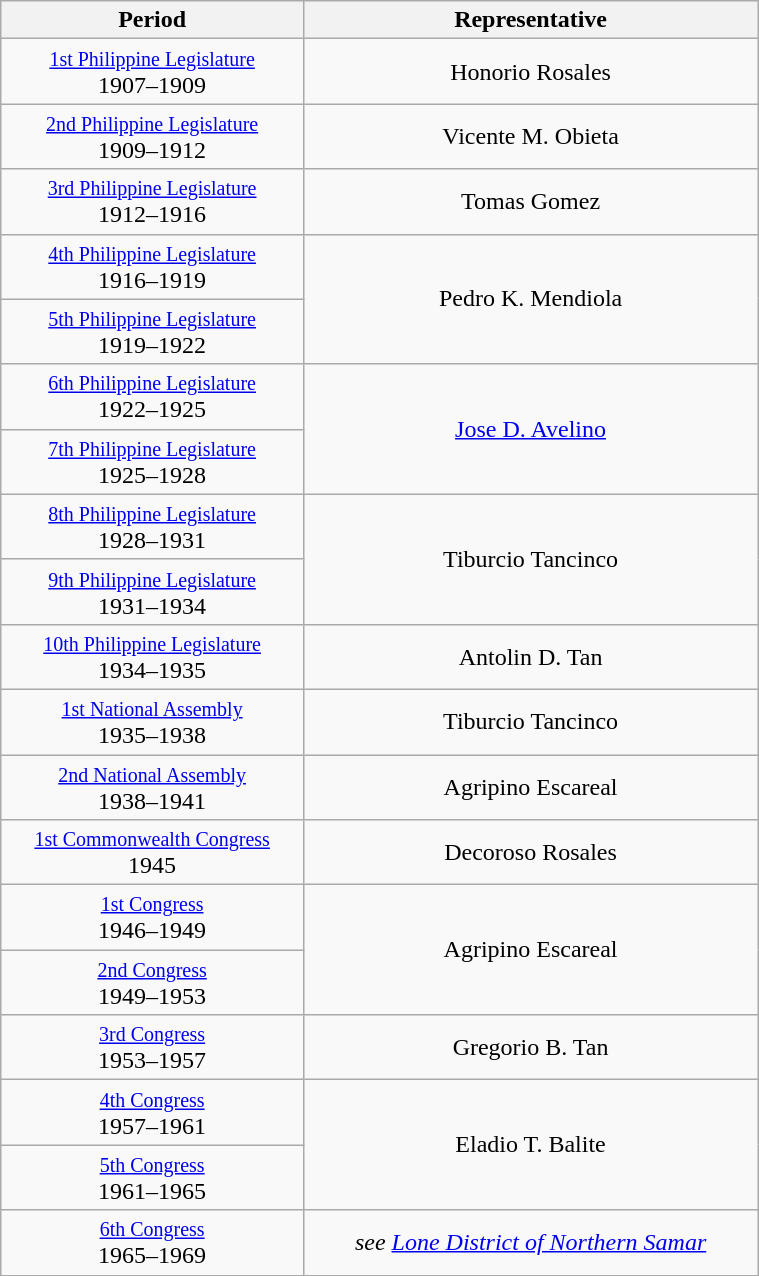<table class="wikitable" style="text-align:center; width:40%;">
<tr>
<th width="40%">Period</th>
<th>Representative</th>
</tr>
<tr>
<td><small><a href='#'>1st Philippine Legislature</a></small><br>1907–1909</td>
<td>Honorio Rosales</td>
</tr>
<tr>
<td><small><a href='#'>2nd Philippine Legislature</a></small><br>1909–1912</td>
<td>Vicente M. Obieta</td>
</tr>
<tr>
<td><small><a href='#'>3rd Philippine Legislature</a></small><br>1912–1916</td>
<td>Tomas Gomez</td>
</tr>
<tr>
<td><small><a href='#'>4th Philippine Legislature</a></small><br>1916–1919</td>
<td rowspan="2">Pedro K. Mendiola</td>
</tr>
<tr>
<td><small><a href='#'>5th Philippine Legislature</a></small><br>1919–1922</td>
</tr>
<tr>
<td><small><a href='#'>6th Philippine Legislature</a></small><br>1922–1925</td>
<td rowspan="2"><a href='#'>Jose D. Avelino</a></td>
</tr>
<tr>
<td><small><a href='#'>7th Philippine Legislature</a></small><br>1925–1928</td>
</tr>
<tr>
<td><small><a href='#'>8th Philippine Legislature</a></small><br>1928–1931</td>
<td rowspan="2">Tiburcio Tancinco</td>
</tr>
<tr>
<td><small><a href='#'>9th Philippine Legislature</a></small><br>1931–1934</td>
</tr>
<tr>
<td><small><a href='#'>10th Philippine Legislature</a></small><br>1934–1935</td>
<td>Antolin D. Tan</td>
</tr>
<tr>
<td><small><a href='#'>1st National Assembly</a></small><br>1935–1938</td>
<td>Tiburcio Tancinco</td>
</tr>
<tr>
<td><small><a href='#'>2nd National Assembly</a></small><br>1938–1941</td>
<td>Agripino Escareal</td>
</tr>
<tr>
<td><small><a href='#'>1st Commonwealth Congress</a></small><br>1945</td>
<td>Decoroso Rosales</td>
</tr>
<tr>
<td><small><a href='#'>1st Congress</a></small><br>1946–1949</td>
<td rowspan="2">Agripino Escareal</td>
</tr>
<tr>
<td><small><a href='#'>2nd Congress</a></small><br>1949–1953</td>
</tr>
<tr>
<td><small><a href='#'>3rd Congress</a></small><br>1953–1957</td>
<td>Gregorio B. Tan</td>
</tr>
<tr>
<td><small><a href='#'>4th Congress</a></small><br>1957–1961</td>
<td rowspan="3">Eladio T. Balite</td>
</tr>
<tr>
<td><small><a href='#'>5th Congress</a></small><br>1961–1965</td>
</tr>
<tr>
<td rowspan="2"><small><a href='#'>6th Congress</a></small><br>1965–1969</td>
</tr>
<tr>
<td><em>see <a href='#'>Lone District of Northern Samar</a></em></td>
</tr>
</table>
